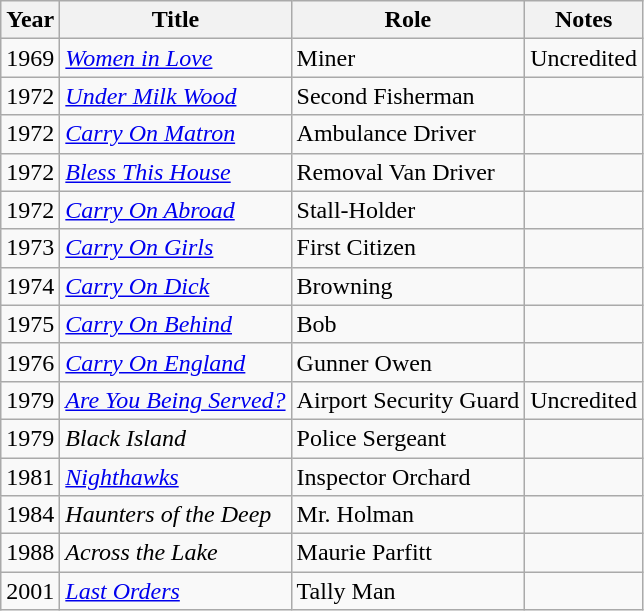<table class="wikitable">
<tr>
<th>Year</th>
<th>Title</th>
<th>Role</th>
<th>Notes</th>
</tr>
<tr>
<td>1969</td>
<td><em><a href='#'>Women in Love</a></em></td>
<td>Miner</td>
<td>Uncredited</td>
</tr>
<tr>
<td>1972</td>
<td><em><a href='#'>Under Milk Wood</a></em></td>
<td>Second Fisherman</td>
<td></td>
</tr>
<tr>
<td>1972</td>
<td><em><a href='#'>Carry On Matron</a></em></td>
<td>Ambulance Driver</td>
<td></td>
</tr>
<tr>
<td>1972</td>
<td><em><a href='#'>Bless This House</a></em></td>
<td>Removal Van Driver</td>
<td></td>
</tr>
<tr>
<td>1972</td>
<td><em><a href='#'>Carry On Abroad</a></em></td>
<td>Stall-Holder</td>
<td></td>
</tr>
<tr>
<td>1973</td>
<td><em><a href='#'>Carry On Girls</a></em></td>
<td>First Citizen</td>
<td></td>
</tr>
<tr>
<td>1974</td>
<td><em><a href='#'>Carry On Dick</a></em></td>
<td>Browning</td>
<td></td>
</tr>
<tr>
<td>1975</td>
<td><em><a href='#'>Carry On Behind</a></em></td>
<td>Bob</td>
<td></td>
</tr>
<tr>
<td>1976</td>
<td><em><a href='#'>Carry On England</a></em></td>
<td>Gunner Owen</td>
<td></td>
</tr>
<tr>
<td>1979</td>
<td><em><a href='#'>Are You Being Served?</a></em></td>
<td>Airport Security Guard</td>
<td>Uncredited</td>
</tr>
<tr>
<td>1979</td>
<td><em>Black Island</em></td>
<td>Police Sergeant</td>
<td></td>
</tr>
<tr>
<td>1981</td>
<td><em><a href='#'>Nighthawks</a></em></td>
<td>Inspector Orchard</td>
<td></td>
</tr>
<tr>
<td>1984</td>
<td><em>Haunters of the Deep</em></td>
<td>Mr. Holman</td>
<td></td>
</tr>
<tr>
<td>1988</td>
<td><em>Across the Lake</em></td>
<td>Maurie Parfitt</td>
<td></td>
</tr>
<tr>
<td>2001</td>
<td><em><a href='#'>Last Orders</a></em></td>
<td>Tally Man</td>
<td></td>
</tr>
</table>
